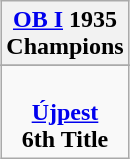<table class="wikitable" style="text-align: center; margin: 0 auto;">
<tr>
<th><a href='#'>OB I</a> 1935<br>Champions</th>
</tr>
<tr>
</tr>
<tr>
<td> <br><strong><a href='#'>Újpest</a></strong><br><strong>6th Title</strong></td>
</tr>
</table>
